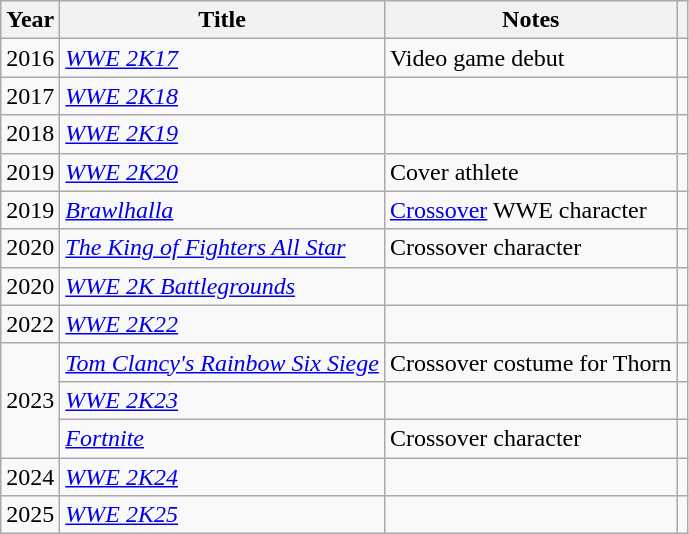<table class="wikitable">
<tr>
<th>Year</th>
<th>Title</th>
<th>Notes</th>
<th></th>
</tr>
<tr>
<td>2016</td>
<td><em><a href='#'>WWE 2K17</a></em></td>
<td>Video game debut</td>
<td></td>
</tr>
<tr>
<td>2017</td>
<td><em><a href='#'>WWE 2K18</a></em></td>
<td></td>
<td></td>
</tr>
<tr>
<td>2018</td>
<td><em><a href='#'>WWE 2K19</a></em></td>
<td></td>
<td></td>
</tr>
<tr>
<td>2019</td>
<td><em><a href='#'>WWE 2K20</a></em></td>
<td>Cover athlete</td>
<td></td>
</tr>
<tr>
<td>2019</td>
<td><em><a href='#'>Brawlhalla</a></em></td>
<td><a href='#'>Crossover</a> WWE character</td>
<td></td>
</tr>
<tr>
<td>2020</td>
<td><em><a href='#'>The King of Fighters All Star</a></em></td>
<td>Crossover character</td>
<td></td>
</tr>
<tr>
<td>2020</td>
<td><em><a href='#'>WWE 2K Battlegrounds</a></em></td>
<td></td>
<td></td>
</tr>
<tr>
<td>2022</td>
<td><em><a href='#'>WWE 2K22</a></em></td>
<td></td>
<td></td>
</tr>
<tr>
<td rowspan="3">2023</td>
<td><em><a href='#'>Tom Clancy's Rainbow Six Siege</a></em></td>
<td>Crossover costume for Thorn</td>
<td></td>
</tr>
<tr>
<td><em><a href='#'>WWE 2K23</a></em></td>
<td></td>
<td></td>
</tr>
<tr>
<td><em><a href='#'>Fortnite</a></em></td>
<td>Crossover character</td>
<td></td>
</tr>
<tr>
<td>2024</td>
<td><em><a href='#'>WWE 2K24</a></em></td>
<td></td>
<td></td>
</tr>
<tr>
<td>2025</td>
<td><em><a href='#'>WWE 2K25</a></em></td>
<td></td>
</tr>
</table>
